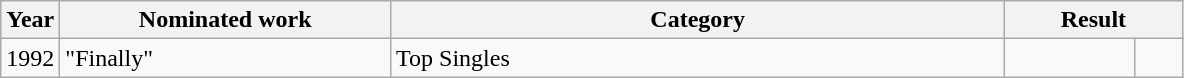<table class=wikitable>
<tr>
<th width=5%>Year</th>
<th width=28%>Nominated work</th>
<th width=52%>Category</th>
<th width=15% colspan=2>Result</th>
</tr>
<tr>
<td>1992</td>
<td>"Finally"</td>
<td>Top Singles</td>
<td></td>
<td width=4% align=center></td>
</tr>
</table>
